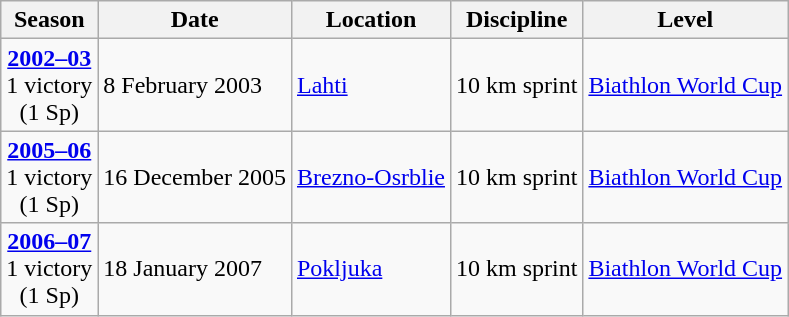<table class="wikitable">
<tr>
<th>Season</th>
<th>Date</th>
<th>Location</th>
<th>Discipline</th>
<th>Level</th>
</tr>
<tr>
<td rowspan="1" style="text-align:center;"><strong><a href='#'>2002–03</a></strong> <br> 1 victory <br> (1 Sp)</td>
<td>8 February 2003</td>
<td> <a href='#'>Lahti</a></td>
<td>10 km sprint</td>
<td><a href='#'>Biathlon World Cup</a></td>
</tr>
<tr>
<td rowspan="1" style="text-align:center;"><strong><a href='#'>2005–06</a></strong> <br> 1 victory <br> (1 Sp)</td>
<td>16 December 2005</td>
<td> <a href='#'>Brezno-Osrblie</a></td>
<td>10 km sprint</td>
<td><a href='#'>Biathlon World Cup</a></td>
</tr>
<tr>
<td rowspan="1" style="text-align:center;"><strong><a href='#'>2006–07</a></strong> <br> 1 victory <br> (1 Sp)</td>
<td>18 January 2007</td>
<td> <a href='#'>Pokljuka</a></td>
<td>10 km sprint</td>
<td><a href='#'>Biathlon World Cup</a></td>
</tr>
</table>
